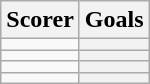<table class="wikitable sortable">
<tr>
<th>Scorer</th>
<th>Goals</th>
</tr>
<tr>
<td> </td>
<th></th>
</tr>
<tr>
<td> </td>
<th></th>
</tr>
<tr>
<td> </td>
<th></th>
</tr>
<tr>
<td> </td>
<th></th>
</tr>
</table>
